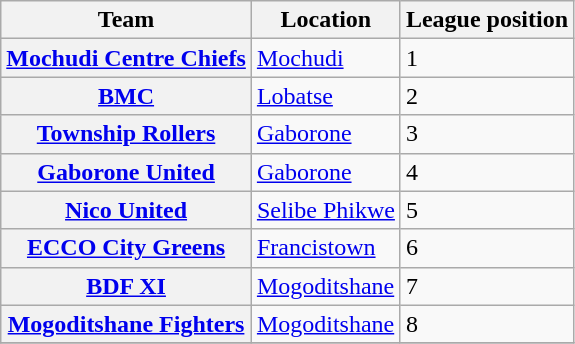<table class="wikitable sortable plainrowheaders">
<tr>
<th scope="col">Team</th>
<th scope="col">Location</th>
<th scope="col">League position</th>
</tr>
<tr>
<th scope="row"><a href='#'>Mochudi Centre Chiefs</a></th>
<td><a href='#'>Mochudi</a></td>
<td>1</td>
</tr>
<tr>
<th scope="row"><a href='#'>BMC</a></th>
<td><a href='#'>Lobatse</a></td>
<td>2</td>
</tr>
<tr>
<th scope="row"><a href='#'>Township Rollers</a></th>
<td><a href='#'>Gaborone</a></td>
<td>3</td>
</tr>
<tr>
<th scope="row"><a href='#'>Gaborone United</a></th>
<td><a href='#'>Gaborone</a></td>
<td>4</td>
</tr>
<tr>
<th scope="row"><a href='#'>Nico United</a></th>
<td><a href='#'>Selibe Phikwe</a></td>
<td>5</td>
</tr>
<tr>
<th scope="row"><a href='#'>ECCO City Greens</a></th>
<td><a href='#'>Francistown</a></td>
<td>6</td>
</tr>
<tr>
<th scope="row"><a href='#'>BDF XI</a></th>
<td><a href='#'>Mogoditshane</a></td>
<td>7</td>
</tr>
<tr>
<th scope="row"><a href='#'>Mogoditshane Fighters</a></th>
<td><a href='#'>Mogoditshane</a></td>
<td>8</td>
</tr>
<tr>
</tr>
</table>
